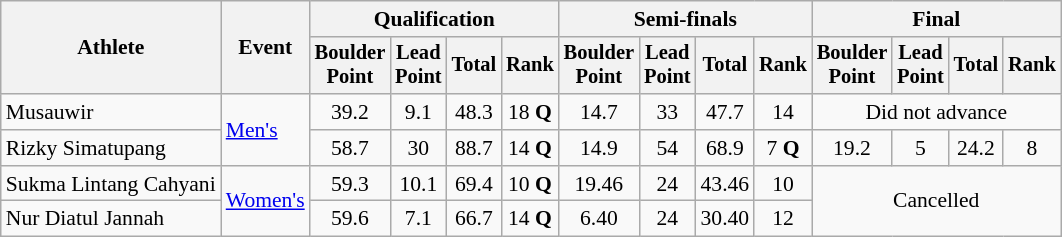<table class=wikitable style="font-size:90%; text-align:center;">
<tr>
<th rowspan="2">Athlete</th>
<th rowspan="2">Event</th>
<th colspan=4>Qualification</th>
<th colspan=4>Semi-finals</th>
<th colspan=4>Final</th>
</tr>
<tr style="font-size:95%">
<th>Boulder<br>Point</th>
<th>Lead<br>Point</th>
<th>Total</th>
<th>Rank</th>
<th>Boulder<br>Point</th>
<th>Lead<br>Point</th>
<th>Total</th>
<th>Rank</th>
<th>Boulder<br>Point</th>
<th>Lead<br>Point</th>
<th>Total</th>
<th>Rank</th>
</tr>
<tr>
<td align=left>Musauwir</td>
<td align=left rowspan=2><a href='#'>Men's</a></td>
<td>39.2</td>
<td>9.1</td>
<td>48.3</td>
<td>18 <strong>Q</strong></td>
<td>14.7</td>
<td>33</td>
<td>47.7</td>
<td>14</td>
<td colspan=4>Did not advance</td>
</tr>
<tr>
<td align=left>Rizky Simatupang</td>
<td>58.7</td>
<td>30</td>
<td>88.7</td>
<td>14 <strong>Q</strong></td>
<td>14.9</td>
<td>54</td>
<td>68.9</td>
<td>7 <strong>Q</strong></td>
<td>19.2</td>
<td>5</td>
<td>24.2</td>
<td>8</td>
</tr>
<tr>
<td align=left>Sukma Lintang Cahyani</td>
<td align=left rowspan=2><a href='#'>Women's</a></td>
<td>59.3</td>
<td>10.1</td>
<td>69.4</td>
<td>10 <strong>Q</strong></td>
<td>19.46</td>
<td>24</td>
<td>43.46</td>
<td>10</td>
<td colspan=4 rowspan=2>Cancelled</td>
</tr>
<tr>
<td align=left>Nur Diatul Jannah</td>
<td>59.6</td>
<td>7.1</td>
<td>66.7</td>
<td>14 <strong>Q</strong></td>
<td>6.40</td>
<td>24</td>
<td>30.40</td>
<td>12</td>
</tr>
</table>
